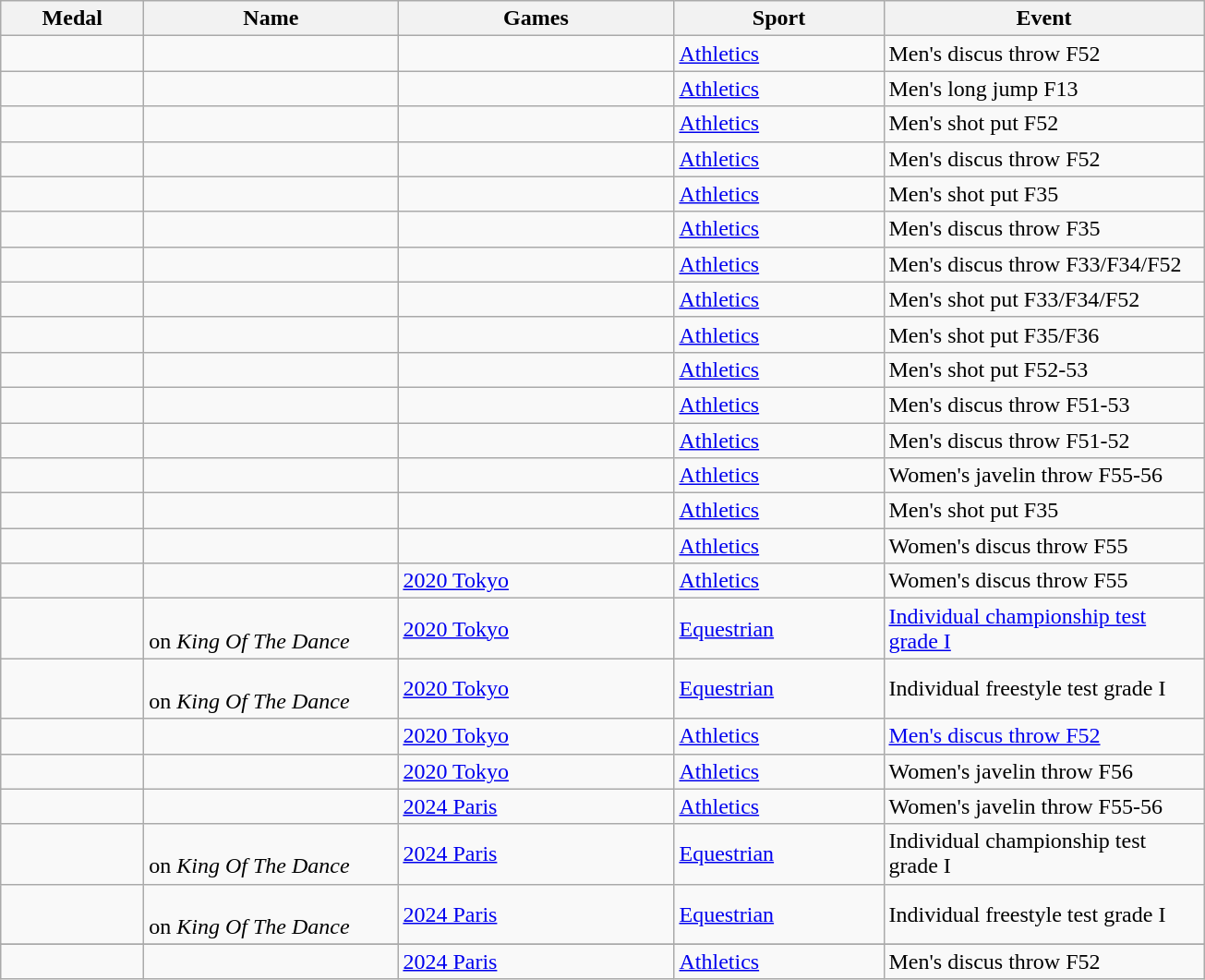<table class="wikitable sortable">
<tr>
<th style="width:6em">Medal</th>
<th style="width:11em">Name</th>
<th style="width:12em">Games</th>
<th style="width:9em">Sport</th>
<th style="width:14em">Event</th>
</tr>
<tr>
<td></td>
<td></td>
<td></td>
<td> <a href='#'>Athletics</a></td>
<td>Men's discus throw F52</td>
</tr>
<tr>
<td></td>
<td></td>
<td></td>
<td> <a href='#'>Athletics</a></td>
<td>Men's long jump F13</td>
</tr>
<tr>
<td></td>
<td></td>
<td></td>
<td> <a href='#'>Athletics</a></td>
<td>Men's shot put F52</td>
</tr>
<tr>
<td></td>
<td></td>
<td></td>
<td> <a href='#'>Athletics</a></td>
<td>Men's discus throw F52</td>
</tr>
<tr>
<td></td>
<td></td>
<td></td>
<td> <a href='#'>Athletics</a></td>
<td>Men's shot put F35</td>
</tr>
<tr>
<td></td>
<td></td>
<td></td>
<td> <a href='#'>Athletics</a></td>
<td>Men's discus throw F35</td>
</tr>
<tr>
<td></td>
<td></td>
<td></td>
<td> <a href='#'>Athletics</a></td>
<td>Men's discus throw F33/F34/F52</td>
</tr>
<tr>
<td></td>
<td></td>
<td></td>
<td> <a href='#'>Athletics</a></td>
<td>Men's shot put F33/F34/F52</td>
</tr>
<tr>
<td></td>
<td></td>
<td></td>
<td> <a href='#'>Athletics</a></td>
<td>Men's shot put F35/F36</td>
</tr>
<tr>
<td></td>
<td></td>
<td></td>
<td> <a href='#'>Athletics</a></td>
<td>Men's shot put F52-53</td>
</tr>
<tr>
<td></td>
<td></td>
<td></td>
<td> <a href='#'>Athletics</a></td>
<td>Men's discus throw F51-53</td>
</tr>
<tr>
<td></td>
<td></td>
<td></td>
<td> <a href='#'>Athletics</a></td>
<td>Men's discus throw F51-52</td>
</tr>
<tr>
<td></td>
<td></td>
<td></td>
<td> <a href='#'>Athletics</a></td>
<td>Women's javelin throw F55-56</td>
</tr>
<tr>
<td></td>
<td></td>
<td></td>
<td> <a href='#'>Athletics</a></td>
<td>Men's shot put F35</td>
</tr>
<tr>
<td></td>
<td></td>
<td></td>
<td> <a href='#'>Athletics</a></td>
<td>Women's discus throw F55</td>
</tr>
<tr>
<td></td>
<td></td>
<td><a href='#'>2020 Tokyo</a></td>
<td><a href='#'>Athletics</a></td>
<td>Women's discus throw F55</td>
</tr>
<tr>
<td></td>
<td><br>on <em>King Of The Dance</em></td>
<td><a href='#'>2020 Tokyo</a></td>
<td><a href='#'>Equestrian</a></td>
<td><a href='#'>Individual championship test grade I</a></td>
</tr>
<tr>
<td></td>
<td><br>on <em>King Of The Dance</em></td>
<td><a href='#'>2020 Tokyo</a></td>
<td><a href='#'>Equestrian</a></td>
<td>Individual freestyle test grade I</td>
</tr>
<tr>
<td></td>
<td></td>
<td><a href='#'>2020 Tokyo</a></td>
<td><a href='#'>Athletics</a></td>
<td><a href='#'>Men's discus throw F52</a></td>
</tr>
<tr>
<td></td>
<td></td>
<td><a href='#'>2020 Tokyo</a></td>
<td><a href='#'>Athletics</a></td>
<td>Women's javelin throw F56</td>
</tr>
<tr>
<td></td>
<td></td>
<td><a href='#'>2024 Paris</a></td>
<td><a href='#'>Athletics</a></td>
<td>Women's javelin throw F55-56</td>
</tr>
<tr>
<td></td>
<td><br>on <em>King Of The Dance</em></td>
<td><a href='#'>2024 Paris</a></td>
<td><a href='#'>Equestrian</a></td>
<td>Individual championship test grade I</td>
</tr>
<tr>
<td></td>
<td><br>on <em>King Of The Dance</em></td>
<td><a href='#'>2024 Paris</a></td>
<td><a href='#'>Equestrian</a></td>
<td>Individual freestyle test grade I</td>
</tr>
<tr>
</tr>
<tr>
<td></td>
<td></td>
<td><a href='#'>2024 Paris</a></td>
<td><a href='#'>Athletics</a></td>
<td>Men's discus throw F52</td>
</tr>
</table>
